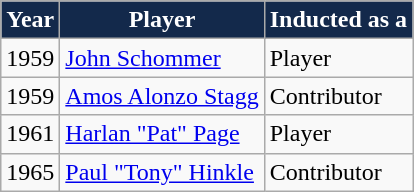<table class="wikitable sortable">
<tr>
<th style="background:#13294B; color: white; text-align:center">Year</th>
<th style="background:#13294B; color: white; text-align:center">Player</th>
<th style="background:#13294B; color: white; text-align:center">Inducted as a</th>
</tr>
<tr>
<td>1959</td>
<td><a href='#'>John Schommer</a></td>
<td>Player</td>
</tr>
<tr>
<td>1959</td>
<td><a href='#'>Amos Alonzo Stagg</a></td>
<td>Contributor</td>
</tr>
<tr>
<td>1961</td>
<td><a href='#'>Harlan "Pat" Page</a></td>
<td>Player</td>
</tr>
<tr>
<td>1965</td>
<td><a href='#'>Paul "Tony" Hinkle</a></td>
<td>Contributor</td>
</tr>
</table>
